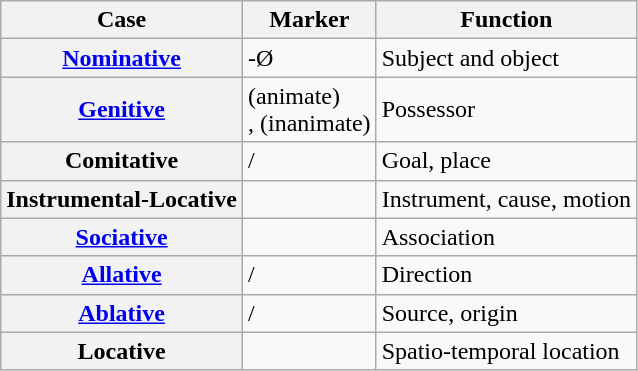<table class="wikitable">
<tr>
<th>Case</th>
<th>Marker</th>
<th>Function</th>
</tr>
<tr>
<th><a href='#'>Nominative</a></th>
<td>-Ø</td>
<td>Subject and object</td>
</tr>
<tr>
<th><a href='#'>Genitive</a></th>
<td> (animate)<br>,  (inanimate)</td>
<td>Possessor</td>
</tr>
<tr>
<th>Comitative</th>
<td>/</td>
<td>Goal, place</td>
</tr>
<tr>
<th>Instrumental-Locative</th>
<td></td>
<td>Instrument, cause, motion</td>
</tr>
<tr>
<th><a href='#'>Sociative</a></th>
<td></td>
<td>Association</td>
</tr>
<tr>
<th><a href='#'>Allative</a></th>
<td>/</td>
<td>Direction</td>
</tr>
<tr>
<th><a href='#'>Ablative</a></th>
<td>/</td>
<td>Source, origin</td>
</tr>
<tr>
<th>Locative</th>
<td></td>
<td>Spatio-temporal location</td>
</tr>
</table>
